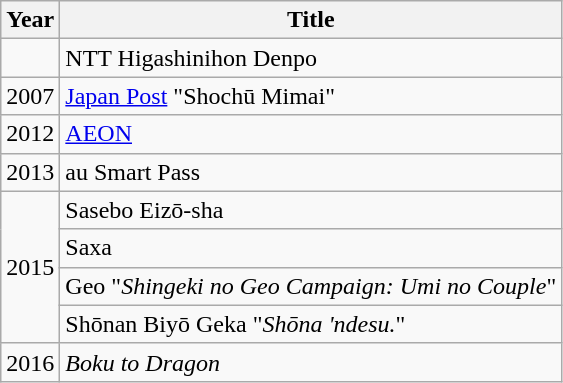<table class="wikitable">
<tr>
<th>Year</th>
<th>Title</th>
</tr>
<tr>
<td></td>
<td>NTT Higashinihon Denpo</td>
</tr>
<tr>
<td>2007</td>
<td><a href='#'>Japan Post</a> "Shochū Mimai"</td>
</tr>
<tr>
<td>2012</td>
<td><a href='#'>AEON</a></td>
</tr>
<tr>
<td>2013</td>
<td>au Smart Pass</td>
</tr>
<tr>
<td rowspan="4">2015</td>
<td>Sasebo Eizō-sha</td>
</tr>
<tr>
<td>Saxa</td>
</tr>
<tr>
<td>Geo "<em>Shingeki no Geo Campaign: Umi no Couple</em>"</td>
</tr>
<tr>
<td>Shōnan Biyō Geka "<em>Shōna 'ndesu.</em>"</td>
</tr>
<tr>
<td>2016</td>
<td><em>Boku to Dragon</em></td>
</tr>
</table>
